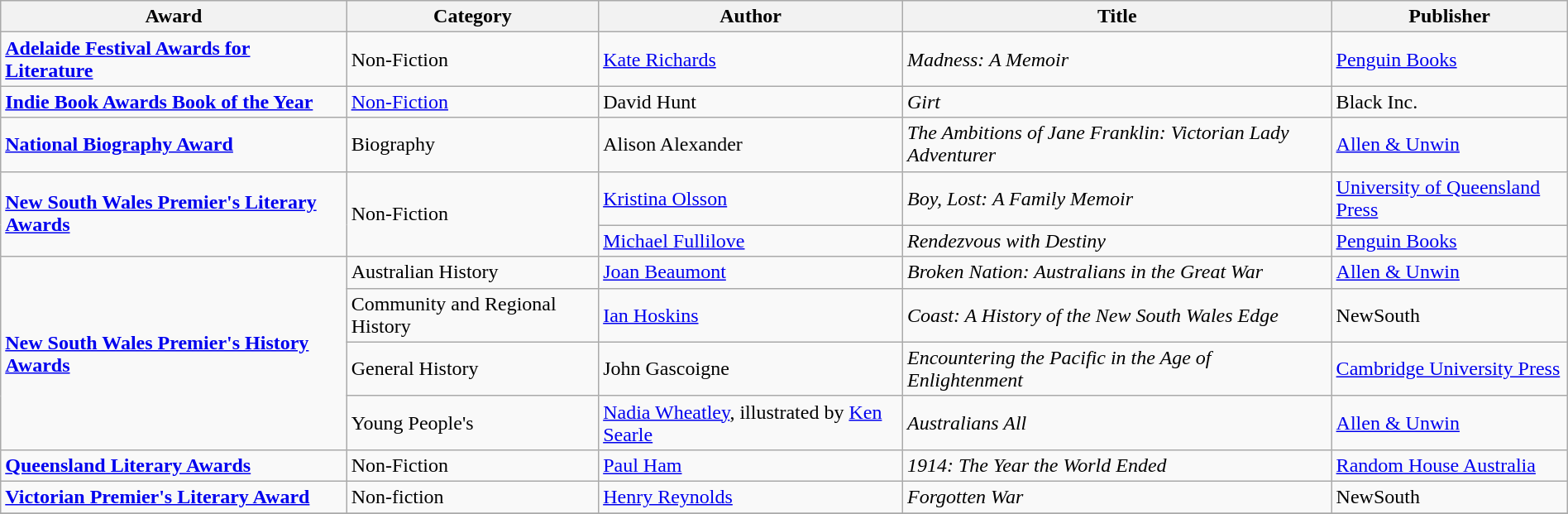<table class="wikitable" width=100%>
<tr>
<th>Award</th>
<th>Category</th>
<th>Author</th>
<th>Title</th>
<th>Publisher</th>
</tr>
<tr>
<td><strong><a href='#'>Adelaide Festival Awards for Literature</a></strong></td>
<td>Non-Fiction</td>
<td><a href='#'>Kate Richards</a></td>
<td><em>Madness: A Memoir</em></td>
<td><a href='#'>Penguin Books</a></td>
</tr>
<tr>
<td><strong><a href='#'>Indie Book Awards Book of the Year</a></strong></td>
<td><a href='#'>Non-Fiction</a></td>
<td>David Hunt</td>
<td><em>Girt</em></td>
<td>Black Inc.</td>
</tr>
<tr>
<td><strong><a href='#'>National Biography Award</a></strong></td>
<td>Biography</td>
<td>Alison Alexander</td>
<td><em>The Ambitions of Jane Franklin: Victorian Lady Adventurer</em></td>
<td><a href='#'>Allen & Unwin</a></td>
</tr>
<tr>
<td rowspan=2><strong><a href='#'>New South Wales Premier's Literary Awards</a></strong></td>
<td rowspan=2>Non-Fiction</td>
<td><a href='#'>Kristina Olsson</a></td>
<td><em>Boy, Lost: A Family Memoir</em></td>
<td><a href='#'>University of Queensland Press</a></td>
</tr>
<tr>
<td><a href='#'>Michael Fullilove</a></td>
<td><em>Rendezvous with Destiny</em></td>
<td><a href='#'>Penguin Books</a></td>
</tr>
<tr>
<td rowspan=4><strong><a href='#'>New South Wales Premier's History Awards</a></strong></td>
<td>Australian History</td>
<td><a href='#'>Joan Beaumont</a></td>
<td><em>Broken Nation: Australians in the Great War</em></td>
<td><a href='#'>Allen & Unwin</a></td>
</tr>
<tr>
<td>Community and Regional History</td>
<td><a href='#'>Ian Hoskins</a></td>
<td><em>Coast: A History of the New South Wales Edge</em></td>
<td>NewSouth</td>
</tr>
<tr>
<td>General History</td>
<td>John Gascoigne</td>
<td><em>Encountering the Pacific in the Age of Enlightenment</em></td>
<td><a href='#'>Cambridge University Press</a></td>
</tr>
<tr>
<td>Young People's</td>
<td><a href='#'>Nadia Wheatley</a>, illustrated by <a href='#'>Ken Searle</a></td>
<td><em>Australians All</em></td>
<td><a href='#'>Allen & Unwin</a></td>
</tr>
<tr>
<td><strong><a href='#'>Queensland Literary Awards</a></strong></td>
<td>Non-Fiction</td>
<td><a href='#'>Paul Ham</a></td>
<td><em>1914: The Year the World Ended</em></td>
<td><a href='#'>Random House Australia</a></td>
</tr>
<tr>
<td><strong><a href='#'>Victorian Premier's Literary Award</a></strong></td>
<td>Non-fiction</td>
<td><a href='#'>Henry Reynolds</a></td>
<td><em>Forgotten War</em></td>
<td>NewSouth</td>
</tr>
<tr>
</tr>
</table>
